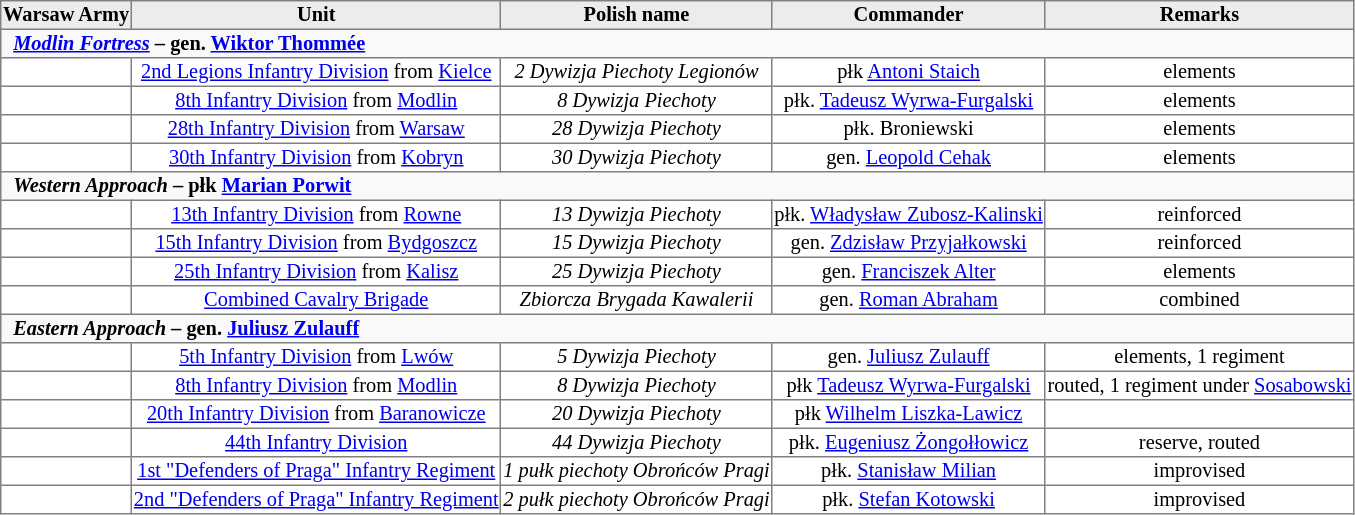<table border="1" cellpadding="1" cellspacing="0" style="font-size: 85%; border: gray solid 1px; border-collapse: collapse; text-align: center;">
<tr style="background: #ececec;">
<th>Warsaw Army</th>
<th>Unit</th>
<th>Polish name</th>
<th>Commander</th>
<th>Remarks</th>
</tr>
<tr>
<th colspan="14" style="background: #f9f9f9; text-align: left;">  <em><a href='#'>Modlin Fortress</a></em> – gen. <a href='#'>Wiktor Thommée</a></th>
</tr>
<tr>
<th></th>
<td><a href='#'>2nd Legions Infantry Division</a> from <a href='#'>Kielce</a></td>
<td><em>2 Dywizja Piechoty Legionów</em></td>
<td>płk <a href='#'>Antoni Staich</a></td>
<td>elements</td>
</tr>
<tr>
<th></th>
<td><a href='#'>8th Infantry Division</a> from <a href='#'>Modlin</a></td>
<td><em>8 Dywizja Piechoty</em></td>
<td>płk. <a href='#'>Tadeusz Wyrwa-Furgalski</a></td>
<td>elements</td>
</tr>
<tr>
<th></th>
<td><a href='#'>28th Infantry Division</a> from <a href='#'>Warsaw</a></td>
<td><em>28 Dywizja Piechoty</em></td>
<td>płk. Broniewski</td>
<td>elements</td>
</tr>
<tr>
<th></th>
<td><a href='#'>30th Infantry Division</a> from <a href='#'>Kobryn</a></td>
<td><em>30 Dywizja Piechoty</em></td>
<td>gen. <a href='#'>Leopold Cehak</a></td>
<td>elements</td>
</tr>
<tr>
<th colspan="14" style="background: #f9f9f9; text-align: left;">  <em>Western Approach</em> – płk <a href='#'>Marian Porwit</a></th>
</tr>
<tr>
<th></th>
<td><a href='#'>13th Infantry Division</a> from <a href='#'>Rowne</a></td>
<td><em>13 Dywizja Piechoty</em></td>
<td>płk. <a href='#'>Władysław Zubosz-Kalinski</a></td>
<td>reinforced</td>
</tr>
<tr>
<th></th>
<td><a href='#'>15th Infantry Division</a> from <a href='#'>Bydgoszcz</a></td>
<td><em>15 Dywizja Piechoty</em></td>
<td>gen. <a href='#'>Zdzisław Przyjałkowski</a></td>
<td>reinforced</td>
</tr>
<tr>
<th></th>
<td><a href='#'>25th Infantry Division</a> from <a href='#'>Kalisz</a></td>
<td><em>25 Dywizja Piechoty</em></td>
<td>gen. <a href='#'>Franciszek Alter</a></td>
<td>elements</td>
</tr>
<tr>
<th></th>
<td><a href='#'>Combined Cavalry Brigade</a></td>
<td><em>Zbiorcza Brygada Kawalerii</em></td>
<td>gen. <a href='#'>Roman Abraham</a></td>
<td>combined</td>
</tr>
<tr>
<th colspan="14" style="background: #f9f9f9; text-align: left;">  <em>Eastern Approach</em> – gen. <a href='#'>Juliusz Zulauff</a></th>
</tr>
<tr>
<th></th>
<td><a href='#'>5th Infantry Division</a> from <a href='#'>Lwów</a></td>
<td><em>5 Dywizja Piechoty</em></td>
<td>gen. <a href='#'>Juliusz Zulauff</a></td>
<td>elements, 1 regiment</td>
</tr>
<tr>
<th></th>
<td><a href='#'>8th Infantry Division</a> from <a href='#'>Modlin</a></td>
<td><em>8 Dywizja Piechoty</em></td>
<td>płk <a href='#'>Tadeusz Wyrwa-Furgalski</a></td>
<td>routed, 1 regiment under <a href='#'>Sosabowski</a></td>
</tr>
<tr>
<th></th>
<td><a href='#'>20th Infantry Division</a> from <a href='#'>Baranowicze</a></td>
<td><em>20 Dywizja Piechoty</em></td>
<td>płk <a href='#'>Wilhelm Liszka-Lawicz</a></td>
<td></td>
</tr>
<tr>
<th></th>
<td><a href='#'>44th Infantry Division</a></td>
<td><em>44 Dywizja Piechoty</em></td>
<td>płk. <a href='#'>Eugeniusz Żongołłowicz</a></td>
<td>reserve, routed</td>
</tr>
<tr>
<th></th>
<td><a href='#'>1st "Defenders of Praga" Infantry Regiment</a></td>
<td><em>1 pułk piechoty Obrońców Pragi</em></td>
<td>płk. <a href='#'>Stanisław Milian</a></td>
<td>improvised</td>
</tr>
<tr>
<th></th>
<td><a href='#'>2nd "Defenders of Praga" Infantry Regiment</a></td>
<td><em>2 pułk piechoty Obrońców Pragi</em></td>
<td>płk. <a href='#'>Stefan Kotowski</a></td>
<td>improvised</td>
</tr>
</table>
